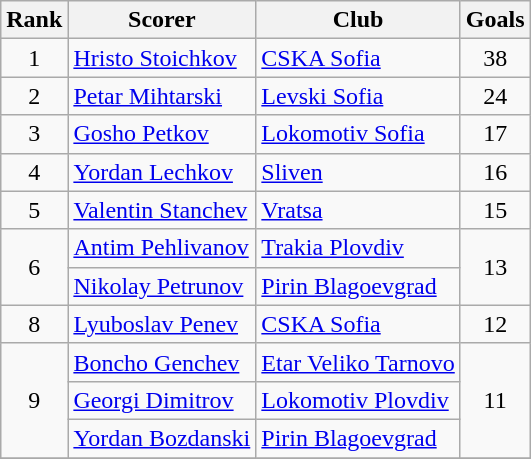<table class="wikitable" style="text-align:center">
<tr>
<th>Rank</th>
<th>Scorer</th>
<th>Club</th>
<th>Goals</th>
</tr>
<tr>
<td rowspan="1">1</td>
<td align="left"> <a href='#'>Hristo Stoichkov</a></td>
<td align="left"><a href='#'>CSKA Sofia</a></td>
<td rowspan="1">38</td>
</tr>
<tr>
<td rowspan="1">2</td>
<td align="left"> <a href='#'>Petar Mihtarski</a></td>
<td align="left"><a href='#'>Levski Sofia</a></td>
<td rowspan="1">24</td>
</tr>
<tr>
<td rowspan="1">3</td>
<td align="left"> <a href='#'>Gosho Petkov</a></td>
<td align="left"><a href='#'>Lokomotiv Sofia</a></td>
<td rowspan="1">17</td>
</tr>
<tr>
<td rowspan="1">4</td>
<td align="left"> <a href='#'>Yordan Lechkov</a></td>
<td align="left"><a href='#'>Sliven</a></td>
<td rowspan="1">16</td>
</tr>
<tr>
<td rowspan="1">5</td>
<td align="left"> <a href='#'>Valentin Stanchev</a></td>
<td align="left"><a href='#'>Vratsa</a></td>
<td rowspan="1">15</td>
</tr>
<tr>
<td rowspan="2">6</td>
<td align="left"> <a href='#'>Antim Pehlivanov</a></td>
<td align="left"><a href='#'>Trakia Plovdiv</a></td>
<td rowspan="2">13</td>
</tr>
<tr>
<td align="left"> <a href='#'>Nikolay Petrunov</a></td>
<td align="left"><a href='#'>Pirin Blagoevgrad</a></td>
</tr>
<tr>
<td rowspan="1">8</td>
<td align="left"> <a href='#'>Lyuboslav Penev</a></td>
<td align="left"><a href='#'>CSKA Sofia</a></td>
<td rowspan="1">12</td>
</tr>
<tr>
<td rowspan="3">9</td>
<td align="left"> <a href='#'>Boncho Genchev</a></td>
<td align="left"><a href='#'>Etar Veliko Tarnovo</a></td>
<td rowspan="3">11</td>
</tr>
<tr>
<td align="left"> <a href='#'>Georgi Dimitrov</a></td>
<td align="left"><a href='#'>Lokomotiv Plovdiv</a></td>
</tr>
<tr>
<td align="left"> <a href='#'>Yordan Bozdanski</a></td>
<td align="left"><a href='#'>Pirin Blagoevgrad</a></td>
</tr>
<tr>
</tr>
</table>
